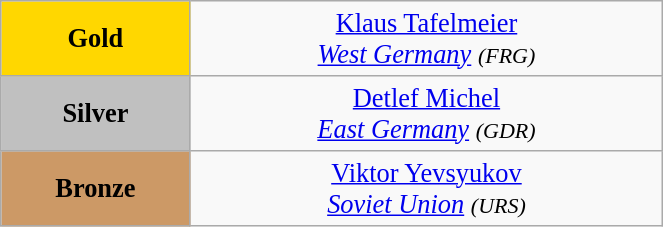<table class="wikitable" style=" text-align:center; font-size:110%;" width="35%">
<tr>
<td bgcolor="gold"><strong>Gold</strong></td>
<td> <a href='#'>Klaus Tafelmeier</a><br><em><a href='#'>West Germany</a> <small>(FRG)</small></em></td>
</tr>
<tr>
<td bgcolor="silver"><strong>Silver</strong></td>
<td> <a href='#'>Detlef Michel</a><br><em><a href='#'>East Germany</a> <small>(GDR)</small></em></td>
</tr>
<tr>
<td bgcolor="CC9966"><strong>Bronze</strong></td>
<td> <a href='#'>Viktor Yevsyukov</a><br><em><a href='#'>Soviet Union</a> <small>(URS)</small></em></td>
</tr>
</table>
